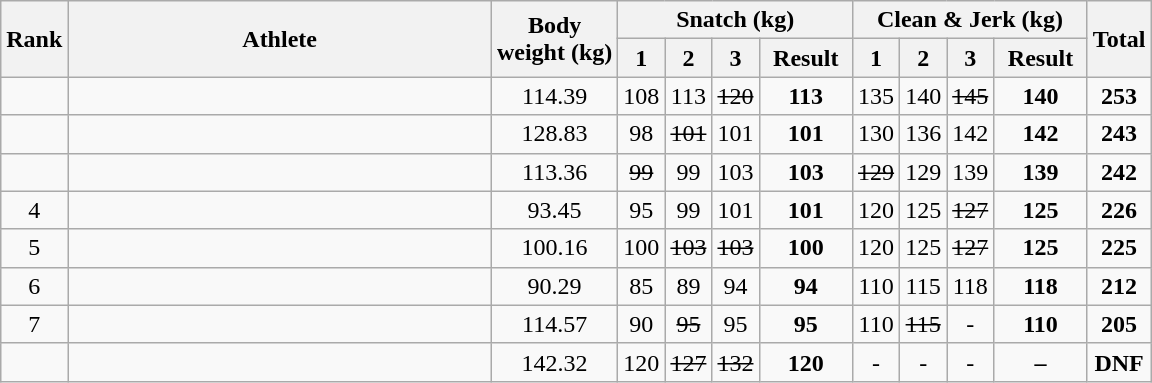<table class = "wikitable sortable" style="text-align:center;">
<tr>
<th rowspan=2>Rank</th>
<th rowspan=2 width=275>Athlete</th>
<th rowspan=2>Body<br>weight (kg)</th>
<th colspan=4>Snatch (kg)</th>
<th colspan=4>Clean & Jerk (kg)</th>
<th rowspan=2>Total</th>
</tr>
<tr>
<th class="unsortable">1</th>
<th class="unsortable">2</th>
<th class="unsortable">3</th>
<th width=55>Result</th>
<th class="unsortable">1</th>
<th class="unsortable">2</th>
<th class="unsortable">3</th>
<th width=55>Result</th>
</tr>
<tr>
<td></td>
<td align=left></td>
<td>114.39</td>
<td>108</td>
<td>113</td>
<td><s>120</s></td>
<td><strong>113</strong></td>
<td>135</td>
<td>140</td>
<td><s>145</s></td>
<td><strong>140</strong></td>
<td><strong>253</strong></td>
</tr>
<tr>
<td></td>
<td align=left></td>
<td>128.83</td>
<td>98</td>
<td><s>101</s></td>
<td>101</td>
<td><strong>101</strong></td>
<td>130</td>
<td>136</td>
<td>142</td>
<td><strong>142</strong></td>
<td><strong>243</strong></td>
</tr>
<tr>
<td></td>
<td align=left></td>
<td>113.36</td>
<td><s>99</s></td>
<td>99</td>
<td>103</td>
<td><strong>103</strong></td>
<td><s>129</s></td>
<td>129</td>
<td>139</td>
<td><strong>139</strong></td>
<td><strong>242</strong></td>
</tr>
<tr>
<td>4</td>
<td align=left></td>
<td>93.45</td>
<td>95</td>
<td>99</td>
<td>101</td>
<td><strong>101</strong></td>
<td>120</td>
<td>125</td>
<td><s>127</s></td>
<td><strong>125</strong></td>
<td><strong>226</strong></td>
</tr>
<tr>
<td>5</td>
<td align=left></td>
<td>100.16</td>
<td>100</td>
<td><s>103</s></td>
<td><s>103</s></td>
<td><strong>100</strong></td>
<td>120</td>
<td>125</td>
<td><s>127</s></td>
<td><strong>125</strong></td>
<td><strong>225</strong></td>
</tr>
<tr>
<td>6</td>
<td align=left></td>
<td>90.29</td>
<td>85</td>
<td>89</td>
<td>94</td>
<td><strong>94</strong></td>
<td>110</td>
<td>115</td>
<td>118</td>
<td><strong>118</strong></td>
<td><strong>212</strong></td>
</tr>
<tr>
<td>7</td>
<td align=left></td>
<td>114.57</td>
<td>90</td>
<td><s>95</s></td>
<td>95</td>
<td><strong>95</strong></td>
<td>110</td>
<td><s>115</s></td>
<td>-</td>
<td><strong>110</strong></td>
<td><strong>205</strong></td>
</tr>
<tr>
<td></td>
<td align=left></td>
<td>142.32</td>
<td>120</td>
<td><s>127</s></td>
<td><s>132</s></td>
<td><strong>120</strong></td>
<td>-</td>
<td>-</td>
<td>-</td>
<td><strong>–</strong></td>
<td><strong>DNF</strong></td>
</tr>
</table>
